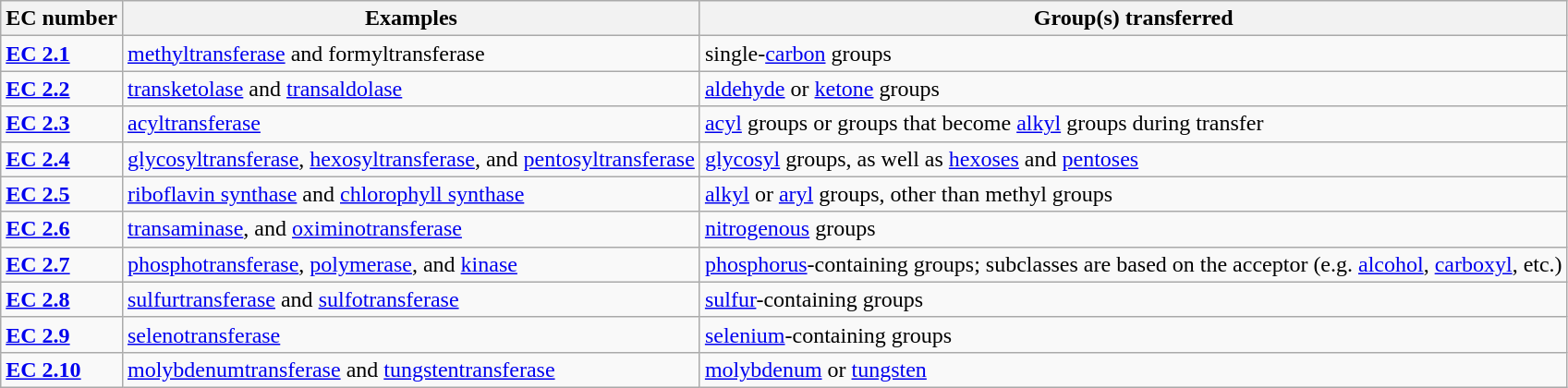<table class="wikitable">
<tr>
<th>EC number</th>
<th>Examples</th>
<th>Group(s) transferred</th>
</tr>
<tr>
<td align=><strong><a href='#'>EC 2.1</a></strong></td>
<td><a href='#'>methyltransferase</a> and formyltransferase</td>
<td>single-<a href='#'>carbon</a> groups</td>
</tr>
<tr>
<td align=><strong><a href='#'>EC 2.2</a></strong></td>
<td><a href='#'>transketolase</a> and <a href='#'>transaldolase</a></td>
<td><a href='#'>aldehyde</a> or <a href='#'>ketone</a> groups</td>
</tr>
<tr>
<td align=><strong><a href='#'>EC 2.3</a></strong></td>
<td><a href='#'>acyltransferase</a></td>
<td><a href='#'>acyl</a> groups or groups that become <a href='#'>alkyl</a> groups during transfer</td>
</tr>
<tr>
<td align=><strong><a href='#'>EC 2.4</a></strong></td>
<td><a href='#'>glycosyltransferase</a>, <a href='#'>hexosyltransferase</a>, and <a href='#'>pentosyltransferase</a></td>
<td><a href='#'>glycosyl</a> groups, as well as <a href='#'>hexoses</a> and <a href='#'>pentoses</a></td>
</tr>
<tr>
<td align=><strong><a href='#'>EC 2.5</a></strong></td>
<td><a href='#'>riboflavin synthase</a> and <a href='#'>chlorophyll synthase</a></td>
<td><a href='#'>alkyl</a> or <a href='#'>aryl</a> groups, other than methyl groups</td>
</tr>
<tr>
<td align=><strong><a href='#'>EC 2.6</a></strong></td>
<td><a href='#'>transaminase</a>, and <a href='#'>oximinotransferase</a></td>
<td><a href='#'>nitrogenous</a> groups</td>
</tr>
<tr>
<td align=><strong><a href='#'>EC 2.7</a></strong></td>
<td><a href='#'>phosphotransferase</a>, <a href='#'>polymerase</a>, and <a href='#'>kinase</a></td>
<td><a href='#'>phosphorus</a>-containing groups; subclasses are based on the acceptor (e.g. <a href='#'>alcohol</a>, <a href='#'>carboxyl</a>, etc.)</td>
</tr>
<tr>
<td align=><strong><a href='#'>EC 2.8</a></strong></td>
<td><a href='#'>sulfurtransferase</a> and <a href='#'>sulfotransferase</a></td>
<td><a href='#'>sulfur</a>-containing groups</td>
</tr>
<tr>
<td align=><strong><a href='#'>EC 2.9</a></strong></td>
<td><a href='#'>selenotransferase</a></td>
<td><a href='#'>selenium</a>-containing groups</td>
</tr>
<tr>
<td align=><strong><a href='#'>EC 2.10</a></strong></td>
<td><a href='#'>molybdenumtransferase</a> and <a href='#'>tungstentransferase</a></td>
<td><a href='#'>molybdenum</a> or <a href='#'>tungsten</a></td>
</tr>
</table>
